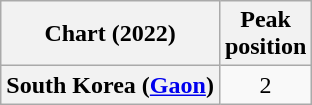<table class="wikitable plainrowheaders" style="text-align:center">
<tr>
<th>Chart (2022)</th>
<th>Peak<br>position</th>
</tr>
<tr>
<th scope="row">South Korea (<a href='#'>Gaon</a>)</th>
<td>2</td>
</tr>
</table>
